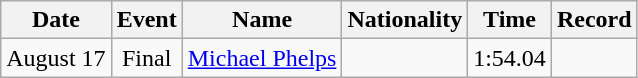<table class=wikitable style=text-align:center>
<tr>
<th>Date</th>
<th>Event</th>
<th>Name</th>
<th>Nationality</th>
<th>Time</th>
<th>Record</th>
</tr>
<tr>
<td>August 17</td>
<td>Final</td>
<td><a href='#'>Michael Phelps</a></td>
<td align=left></td>
<td>1:54.04</td>
<td></td>
</tr>
</table>
